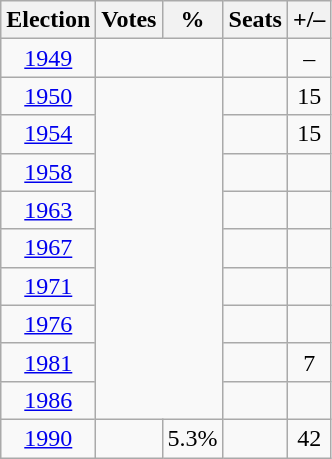<table class=wikitable style=text-align:center>
<tr>
<th>Election</th>
<th>Votes</th>
<th>%</th>
<th>Seats</th>
<th>+/–</th>
</tr>
<tr>
<td><a href='#'>1949</a></td>
<td colspan="2"></td>
<td></td>
<td>–</td>
</tr>
<tr>
<td><a href='#'>1950</a></td>
<td colspan="2" rowspan="9"></td>
<td></td>
<td> 15</td>
</tr>
<tr>
<td><a href='#'>1954</a></td>
<td></td>
<td> 15</td>
</tr>
<tr>
<td><a href='#'>1958</a></td>
<td></td>
<td></td>
</tr>
<tr>
<td><a href='#'>1963</a></td>
<td></td>
<td></td>
</tr>
<tr>
<td><a href='#'>1967</a></td>
<td></td>
<td></td>
</tr>
<tr>
<td><a href='#'>1971</a></td>
<td></td>
<td></td>
</tr>
<tr>
<td><a href='#'>1976</a></td>
<td></td>
<td></td>
</tr>
<tr>
<td><a href='#'>1981</a></td>
<td></td>
<td> 7</td>
</tr>
<tr>
<td><a href='#'>1986</a></td>
<td></td>
<td></td>
</tr>
<tr>
<td><a href='#'>1990</a></td>
<td></td>
<td>5.3%</td>
<td></td>
<td> 42</td>
</tr>
</table>
